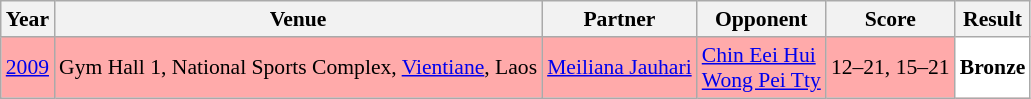<table class="sortable wikitable" style="font-size: 90%">
<tr>
<th>Year</th>
<th>Venue</th>
<th>Partner</th>
<th>Opponent</th>
<th>Score</th>
<th>Result</th>
</tr>
<tr style="background:#FFAAAA">
<td align="center"><a href='#'>2009</a></td>
<td align="left">Gym Hall 1, National Sports Complex, <a href='#'>Vientiane</a>, Laos</td>
<td align="left"> <a href='#'>Meiliana Jauhari</a></td>
<td align="left"> <a href='#'>Chin Eei Hui</a><br> <a href='#'>Wong Pei Tty</a></td>
<td align="left">12–21, 15–21</td>
<td style="text-align:left; background:white"> <strong>Bronze</strong></td>
</tr>
</table>
